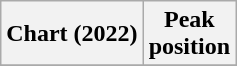<table class="wikitable">
<tr>
<th>Chart (2022)</th>
<th>Peak<br>position</th>
</tr>
<tr>
</tr>
</table>
